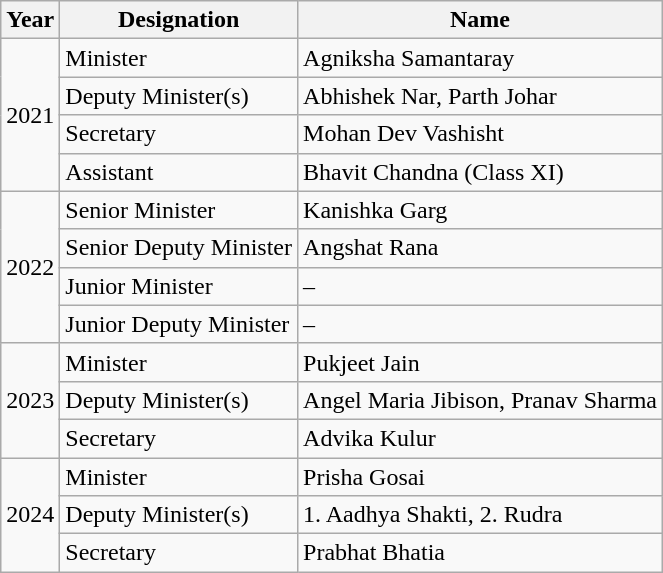<table class="wikitable">
<tr>
<th>Year</th>
<th>Designation</th>
<th>Name</th>
</tr>
<tr>
<td rowspan="4">2021</td>
<td>Minister</td>
<td>Agniksha Samantaray</td>
</tr>
<tr>
<td>Deputy Minister(s)</td>
<td>Abhishek Nar, Parth Johar</td>
</tr>
<tr>
<td>Secretary</td>
<td>Mohan Dev Vashisht</td>
</tr>
<tr>
<td>Assistant</td>
<td>Bhavit Chandna (Class XI)</td>
</tr>
<tr>
<td rowspan="4">2022</td>
<td>Senior Minister</td>
<td>Kanishka Garg</td>
</tr>
<tr>
<td>Senior Deputy Minister</td>
<td>Angshat Rana</td>
</tr>
<tr>
<td>Junior Minister</td>
<td>–</td>
</tr>
<tr>
<td>Junior Deputy Minister</td>
<td>–</td>
</tr>
<tr>
<td rowspan="3">2023</td>
<td>Minister</td>
<td>Pukjeet Jain</td>
</tr>
<tr>
<td>Deputy Minister(s)</td>
<td>Angel Maria Jibison, Pranav Sharma</td>
</tr>
<tr>
<td>Secretary</td>
<td>Advika Kulur</td>
</tr>
<tr>
<td rowspan="3">2024</td>
<td>Minister</td>
<td>Prisha Gosai</td>
</tr>
<tr>
<td>Deputy Minister(s)</td>
<td>1. Aadhya Shakti, 2. Rudra</td>
</tr>
<tr>
<td>Secretary</td>
<td>Prabhat Bhatia</td>
</tr>
</table>
